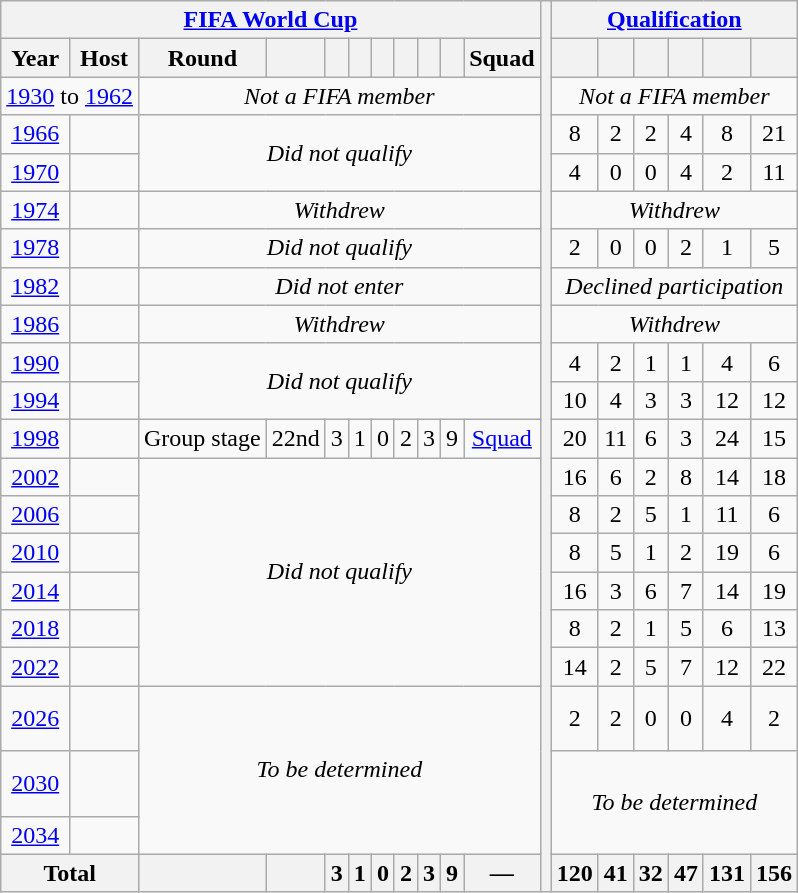<table class="wikitable" style="text-align: center;font-size:100%;">
<tr>
<th colspan="11"><a href='#'>FIFA World Cup</a></th>
<th rowspan="22"></th>
<th colspan="7"><a href='#'>Qualification</a></th>
</tr>
<tr>
<th>Year</th>
<th>Host</th>
<th>Round</th>
<th></th>
<th></th>
<th></th>
<th></th>
<th></th>
<th></th>
<th></th>
<th>Squad</th>
<th></th>
<th></th>
<th></th>
<th></th>
<th></th>
<th></th>
</tr>
<tr>
<td colspan="2"><a href='#'>1930</a> to <a href='#'>1962</a></td>
<td colspan=9><em>Not a FIFA member</em></td>
<td colspan=7><em>Not a FIFA member</em></td>
</tr>
<tr>
<td><a href='#'>1966</a></td>
<td align=left></td>
<td colspan=9 rowspan=2><em>Did not qualify</em></td>
<td>8</td>
<td>2</td>
<td>2</td>
<td>4</td>
<td>8</td>
<td>21</td>
</tr>
<tr>
<td><a href='#'>1970</a></td>
<td align=left></td>
<td>4</td>
<td>0</td>
<td>0</td>
<td>4</td>
<td>2</td>
<td>11</td>
</tr>
<tr>
<td><a href='#'>1974</a></td>
<td align=left></td>
<td colspan=9><em>Withdrew</em></td>
<td colspan=6><em>Withdrew</em></td>
</tr>
<tr>
<td><a href='#'>1978</a></td>
<td align=left></td>
<td colspan=9><em>Did not qualify</em></td>
<td>2</td>
<td>0</td>
<td>0</td>
<td>2</td>
<td>1</td>
<td>5</td>
</tr>
<tr>
<td><a href='#'>1982</a></td>
<td align=left></td>
<td colspan=9><em>Did not enter</em></td>
<td colspan=6><em>Declined participation</em></td>
</tr>
<tr>
<td><a href='#'>1986</a></td>
<td align=left></td>
<td colspan=9><em>Withdrew</em></td>
<td colspan=6><em>Withdrew</em></td>
</tr>
<tr>
<td><a href='#'>1990</a></td>
<td align=left></td>
<td colspan=9 rowspan=2><em>Did not qualify</em></td>
<td>4</td>
<td>2</td>
<td>1</td>
<td>1</td>
<td>4</td>
<td>6</td>
</tr>
<tr>
<td><a href='#'>1994</a></td>
<td align=left></td>
<td>10</td>
<td>4</td>
<td>3</td>
<td>3</td>
<td>12</td>
<td>12</td>
</tr>
<tr>
<td><a href='#'>1998</a></td>
<td align=left></td>
<td>Group stage</td>
<td>22nd</td>
<td>3</td>
<td>1</td>
<td>0</td>
<td>2</td>
<td>3</td>
<td>9</td>
<td><a href='#'>Squad</a></td>
<td>20</td>
<td>11</td>
<td>6</td>
<td>3</td>
<td>24</td>
<td>15</td>
</tr>
<tr>
<td><a href='#'>2002</a></td>
<td align=left><br></td>
<td colspan=9 rowspan=6><em>Did not qualify</em></td>
<td>16</td>
<td>6</td>
<td>2</td>
<td>8</td>
<td>14</td>
<td>18</td>
</tr>
<tr>
<td><a href='#'>2006</a></td>
<td align=left></td>
<td>8</td>
<td>2</td>
<td>5</td>
<td>1</td>
<td>11</td>
<td>6</td>
</tr>
<tr>
<td><a href='#'>2010</a></td>
<td align=left></td>
<td>8</td>
<td>5</td>
<td>1</td>
<td>2</td>
<td>19</td>
<td>6</td>
</tr>
<tr>
<td><a href='#'>2014</a></td>
<td align=left></td>
<td>16</td>
<td>3</td>
<td>6</td>
<td>7</td>
<td>14</td>
<td>19</td>
</tr>
<tr>
<td><a href='#'>2018</a></td>
<td align=left></td>
<td>8</td>
<td>2</td>
<td>1</td>
<td>5</td>
<td>6</td>
<td>13</td>
</tr>
<tr>
<td><a href='#'>2022</a></td>
<td align=left></td>
<td>14</td>
<td>2</td>
<td>5</td>
<td>7</td>
<td>12</td>
<td>22</td>
</tr>
<tr>
<td><a href='#'>2026</a></td>
<td align=left><br><br></td>
<td colspan=9 rowspan=3><em>To be determined</em></td>
<td>2</td>
<td>2</td>
<td>0</td>
<td>0</td>
<td>4</td>
<td>2</td>
</tr>
<tr>
<td><a href='#'>2030</a></td>
<td align=left><br><br></td>
<td colspan=6 rowspan=2><em>To be determined</em></td>
</tr>
<tr>
<td><a href='#'>2034</a></td>
<td align=left></td>
</tr>
<tr>
<th colspan=2>Total</th>
<th></th>
<th></th>
<th>3</th>
<th>1</th>
<th>0</th>
<th>2</th>
<th>3</th>
<th>9</th>
<th>—</th>
<th>120</th>
<th>41</th>
<th>32</th>
<th>47</th>
<th>131</th>
<th>156</th>
</tr>
</table>
